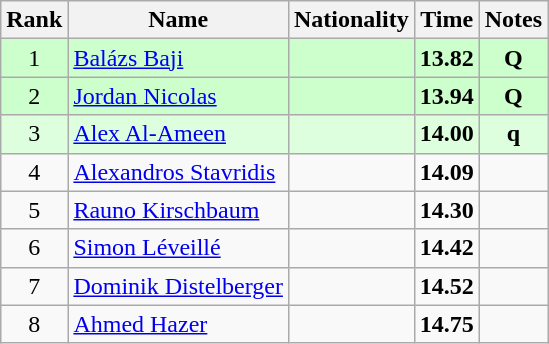<table class="wikitable sortable" style="text-align:center">
<tr>
<th>Rank</th>
<th>Name</th>
<th>Nationality</th>
<th>Time</th>
<th>Notes</th>
</tr>
<tr bgcolor=ccffcc>
<td>1</td>
<td align=left><a href='#'>Balázs Baji</a></td>
<td align=left></td>
<td><strong>13.82</strong></td>
<td><strong>Q</strong></td>
</tr>
<tr bgcolor=ccffcc>
<td>2</td>
<td align=left><a href='#'>Jordan Nicolas</a></td>
<td align=left></td>
<td><strong>13.94</strong></td>
<td><strong>Q</strong></td>
</tr>
<tr bgcolor=ddffdd>
<td>3</td>
<td align=left><a href='#'>Alex Al-Ameen</a></td>
<td align=left></td>
<td><strong>14.00</strong></td>
<td><strong>q</strong></td>
</tr>
<tr>
<td>4</td>
<td align=left><a href='#'>Alexandros Stavridis</a></td>
<td align=left></td>
<td><strong>14.09</strong></td>
<td></td>
</tr>
<tr>
<td>5</td>
<td align=left><a href='#'>Rauno Kirschbaum</a></td>
<td align=left></td>
<td><strong>14.30</strong></td>
<td></td>
</tr>
<tr>
<td>6</td>
<td align=left><a href='#'>Simon Léveillé</a></td>
<td align=left></td>
<td><strong>14.42</strong></td>
<td></td>
</tr>
<tr>
<td>7</td>
<td align=left><a href='#'>Dominik Distelberger</a></td>
<td align=left></td>
<td><strong>14.52</strong></td>
<td></td>
</tr>
<tr>
<td>8</td>
<td align=left><a href='#'>Ahmed Hazer</a></td>
<td align=left></td>
<td><strong>14.75</strong></td>
<td></td>
</tr>
</table>
